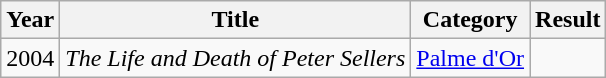<table class="wikitable">
<tr>
<th>Year</th>
<th>Title</th>
<th>Category</th>
<th>Result</th>
</tr>
<tr>
<td>2004</td>
<td><em>The Life and Death of Peter Sellers</em></td>
<td><a href='#'>Palme d'Or</a></td>
<td></td>
</tr>
</table>
